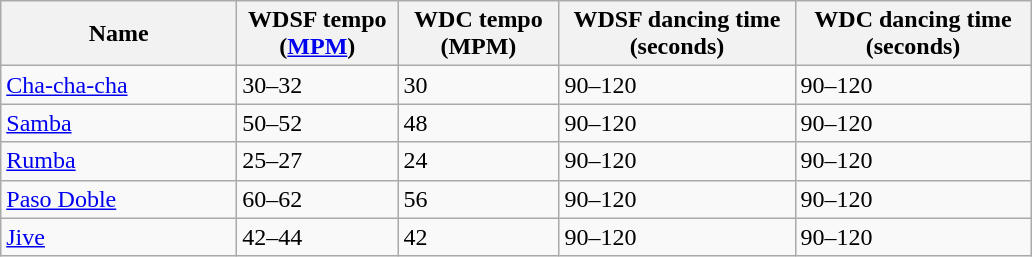<table class="wikitable">
<tr>
<th width="150">Name</th>
<th width="100">WDSF tempo (<a href='#'>MPM</a>)</th>
<th width="100">WDC tempo (MPM)</th>
<th width="150">WDSF dancing time (seconds)</th>
<th width="150">WDC dancing time (seconds)</th>
</tr>
<tr>
<td><a href='#'>Cha-cha-cha</a></td>
<td>30–32</td>
<td>30</td>
<td>90–120</td>
<td>90–120</td>
</tr>
<tr>
<td><a href='#'>Samba</a></td>
<td>50–52</td>
<td>48</td>
<td>90–120</td>
<td>90–120</td>
</tr>
<tr>
<td><a href='#'>Rumba</a></td>
<td>25–27</td>
<td>24</td>
<td>90–120</td>
<td>90–120</td>
</tr>
<tr>
<td><a href='#'>Paso Doble</a></td>
<td>60–62</td>
<td>56</td>
<td>90–120</td>
<td>90–120</td>
</tr>
<tr>
<td><a href='#'>Jive</a></td>
<td>42–44</td>
<td>42</td>
<td>90–120</td>
<td>90–120</td>
</tr>
</table>
